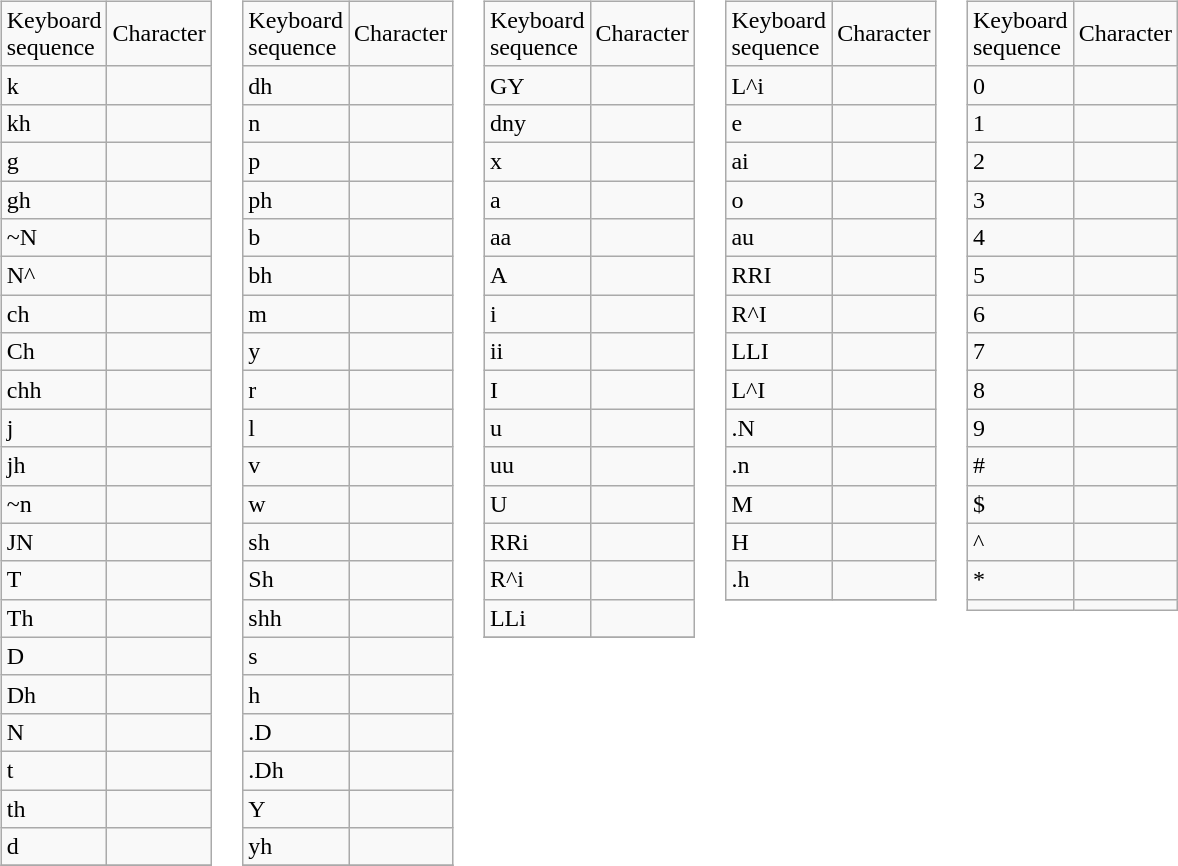<table style="align:left; width:60%;" style="margin: 1em auto 1em auto">
<tr valign="top">
<td><br><table class="wikitable">
<tr>
<td>Keyboard sequence</td>
<td>Character</td>
</tr>
<tr>
<td>k</td>
<td></td>
</tr>
<tr>
<td>kh</td>
<td></td>
</tr>
<tr>
<td>g</td>
<td></td>
</tr>
<tr>
<td>gh</td>
<td></td>
</tr>
<tr>
<td>~N</td>
<td></td>
</tr>
<tr>
<td>N^</td>
<td></td>
</tr>
<tr>
<td>ch</td>
<td></td>
</tr>
<tr>
<td>Ch</td>
<td></td>
</tr>
<tr>
<td>chh</td>
<td></td>
</tr>
<tr>
<td>j</td>
<td></td>
</tr>
<tr>
<td>jh</td>
<td></td>
</tr>
<tr>
<td>~n</td>
<td></td>
</tr>
<tr>
<td>JN</td>
<td></td>
</tr>
<tr>
<td>T</td>
<td></td>
</tr>
<tr>
<td>Th</td>
<td></td>
</tr>
<tr>
<td>D</td>
<td></td>
</tr>
<tr>
<td>Dh</td>
<td></td>
</tr>
<tr>
<td>N</td>
<td></td>
</tr>
<tr>
<td>t</td>
<td></td>
</tr>
<tr>
<td>th</td>
<td></td>
</tr>
<tr>
<td>d</td>
<td></td>
</tr>
<tr>
</tr>
</table>
</td>
<td><br><table class="wikitable">
<tr>
<td>Keyboard sequence</td>
<td>Character</td>
</tr>
<tr>
<td>dh</td>
<td></td>
</tr>
<tr>
<td>n</td>
<td></td>
</tr>
<tr>
<td>p</td>
<td></td>
</tr>
<tr>
<td>ph</td>
<td></td>
</tr>
<tr>
<td>b</td>
<td></td>
</tr>
<tr>
<td>bh</td>
<td></td>
</tr>
<tr>
<td>m</td>
<td></td>
</tr>
<tr>
<td>y</td>
<td></td>
</tr>
<tr>
<td>r</td>
<td></td>
</tr>
<tr>
<td>l</td>
<td></td>
</tr>
<tr>
<td>v</td>
<td></td>
</tr>
<tr>
<td>w</td>
<td></td>
</tr>
<tr>
<td>sh</td>
<td></td>
</tr>
<tr>
<td>Sh</td>
<td></td>
</tr>
<tr>
<td>shh</td>
<td></td>
</tr>
<tr>
<td>s</td>
<td></td>
</tr>
<tr>
<td>h</td>
<td></td>
</tr>
<tr>
<td>.D</td>
<td></td>
</tr>
<tr>
<td>.Dh</td>
<td></td>
</tr>
<tr>
<td>Y</td>
<td></td>
</tr>
<tr>
<td>yh</td>
<td></td>
</tr>
<tr>
</tr>
</table>
</td>
<td><br><table class="wikitable">
<tr>
<td>Keyboard sequence</td>
<td>Character</td>
</tr>
<tr>
<td>GY</td>
<td></td>
</tr>
<tr>
<td>dny</td>
<td></td>
</tr>
<tr>
<td>x</td>
<td></td>
</tr>
<tr>
<td>a</td>
<td></td>
</tr>
<tr>
<td>aa</td>
<td></td>
</tr>
<tr>
<td>A</td>
<td></td>
</tr>
<tr>
<td>i</td>
<td></td>
</tr>
<tr>
<td>ii</td>
<td></td>
</tr>
<tr>
<td>I</td>
<td></td>
</tr>
<tr>
<td>u</td>
<td></td>
</tr>
<tr>
<td>uu</td>
<td></td>
</tr>
<tr>
<td>U</td>
<td></td>
</tr>
<tr>
<td>RRi</td>
<td></td>
</tr>
<tr>
<td>R^i</td>
<td></td>
</tr>
<tr>
<td>LLi</td>
<td></td>
</tr>
<tr>
</tr>
</table>
</td>
<td><br><table class="wikitable">
<tr>
<td>Keyboard sequence</td>
<td>Character</td>
</tr>
<tr>
<td>L^i</td>
<td></td>
</tr>
<tr>
<td>e</td>
<td></td>
</tr>
<tr>
<td>ai</td>
<td></td>
</tr>
<tr>
<td>o</td>
<td></td>
</tr>
<tr>
<td>au</td>
<td></td>
</tr>
<tr>
<td>RRI</td>
<td></td>
</tr>
<tr>
<td>R^I</td>
<td></td>
</tr>
<tr>
<td>LLI</td>
<td></td>
</tr>
<tr>
<td>L^I</td>
<td></td>
</tr>
<tr>
<td>.N</td>
<td></td>
</tr>
<tr>
<td>.n</td>
<td></td>
</tr>
<tr>
<td>M</td>
<td></td>
</tr>
<tr>
<td>H</td>
<td></td>
</tr>
<tr>
<td>.h</td>
<td></td>
</tr>
<tr>
</tr>
</table>
</td>
<td><br><table class="wikitable">
<tr>
<td>Keyboard sequence</td>
<td>Character</td>
</tr>
<tr>
<td>0</td>
<td></td>
</tr>
<tr>
<td>1</td>
<td></td>
</tr>
<tr>
<td>2</td>
<td></td>
</tr>
<tr>
<td>3</td>
<td></td>
</tr>
<tr>
<td>4</td>
<td></td>
</tr>
<tr>
<td>5</td>
<td></td>
</tr>
<tr>
<td>6</td>
<td></td>
</tr>
<tr>
<td>7</td>
<td></td>
</tr>
<tr>
<td>8</td>
<td></td>
</tr>
<tr>
<td>9</td>
<td></td>
</tr>
<tr>
<td>#</td>
<td></td>
</tr>
<tr>
<td>$</td>
<td></td>
</tr>
<tr>
<td>^</td>
<td></td>
</tr>
<tr>
<td>*</td>
<td></td>
</tr>
<tr>
<td></td>
<td></td>
</tr>
</table>
</td>
</tr>
</table>
